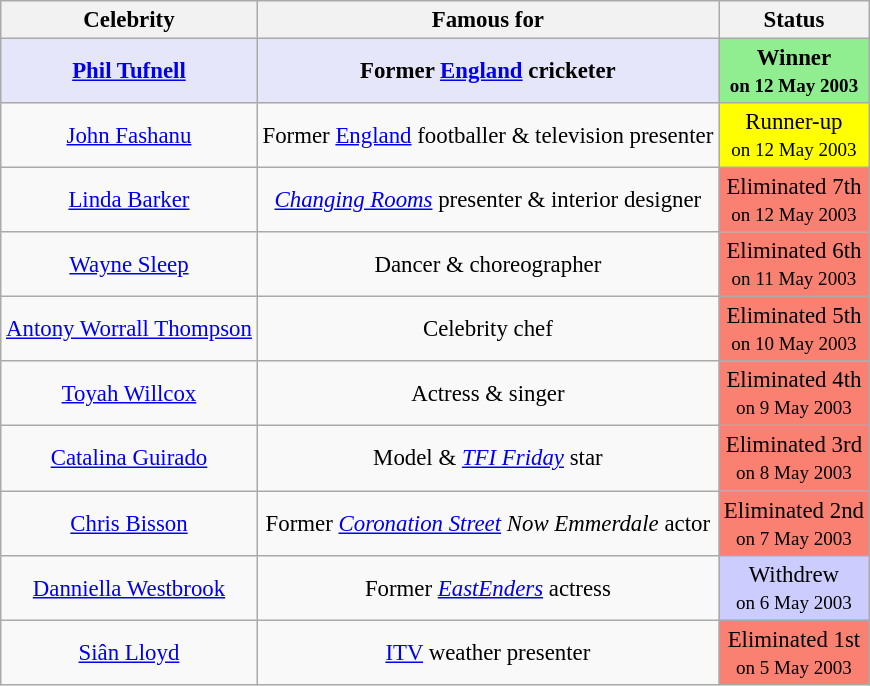<table class=wikitable sortable" style="text-align: center; white-space:nowrap; margin:auto; font-size:95.2%;">
<tr>
<th>Celebrity</th>
<th>Famous for</th>
<th>Status</th>
</tr>
<tr>
<td style="background:lavender;"><strong><a href='#'>Phil Tufnell</a></strong></td>
<td style="background:lavender;"><strong>Former <a href='#'>England</a> cricketer</strong></td>
<td style=background:lightgreen><strong>Winner</strong><br><small><strong>on 12 May 2003</strong></small></td>
</tr>
<tr>
<td><a href='#'>John Fashanu</a></td>
<td>Former <a href='#'>England</a> footballer & television presenter</td>
<td style="background-color:yellow;" align="center">Runner-up<br><small> on 12 May 2003 </small></td>
</tr>
<tr>
<td><a href='#'>Linda Barker</a></td>
<td><em><a href='#'>Changing Rooms</a></em> presenter & interior designer</td>
<td style="background-color:salmon;" align="center">Eliminated 7th<br><small> on 12 May 2003 </small></td>
</tr>
<tr>
<td><a href='#'>Wayne Sleep</a></td>
<td>Dancer & choreographer</td>
<td style="background-color:salmon;" align="center">Eliminated 6th<br><small> on 11 May 2003 </small></td>
</tr>
<tr>
<td><a href='#'>Antony Worrall Thompson</a></td>
<td>Celebrity chef</td>
<td style="background-color:salmon;" align="center">Eliminated 5th<br><small> on 10 May 2003 </small></td>
</tr>
<tr>
<td><a href='#'>Toyah Willcox</a></td>
<td>Actress & singer</td>
<td style="background-color:salmon;" align="center">Eliminated 4th<br><small> on 9 May 2003 </small></td>
</tr>
<tr>
<td><a href='#'>Catalina Guirado</a></td>
<td>Model & <em><a href='#'>TFI Friday</a></em> star</td>
<td style="background-color:salmon;" align="center">Eliminated 3rd<br><small> on 8 May 2003 </small></td>
</tr>
<tr>
<td><a href='#'>Chris Bisson</a></td>
<td>Former <em><a href='#'>Coronation Street</a> Now Emmerdale</em> actor</td>
<td style="background-color:salmon;" align="center">Eliminated 2nd<br><small> on 7 May 2003 </small></td>
</tr>
<tr>
<td><a href='#'>Danniella Westbrook</a></td>
<td>Former <em><a href='#'>EastEnders</a></em> actress</td>
<td style="background:#ccf; text-align:center;">Withdrew<br><small> on 6 May 2003 </small></td>
</tr>
<tr>
<td><a href='#'>Siân Lloyd</a></td>
<td><a href='#'>ITV</a> weather presenter</td>
<td style="background-color:salmon;" align="center">Eliminated 1st<br><small> on 5 May 2003 </small></td>
</tr>
</table>
